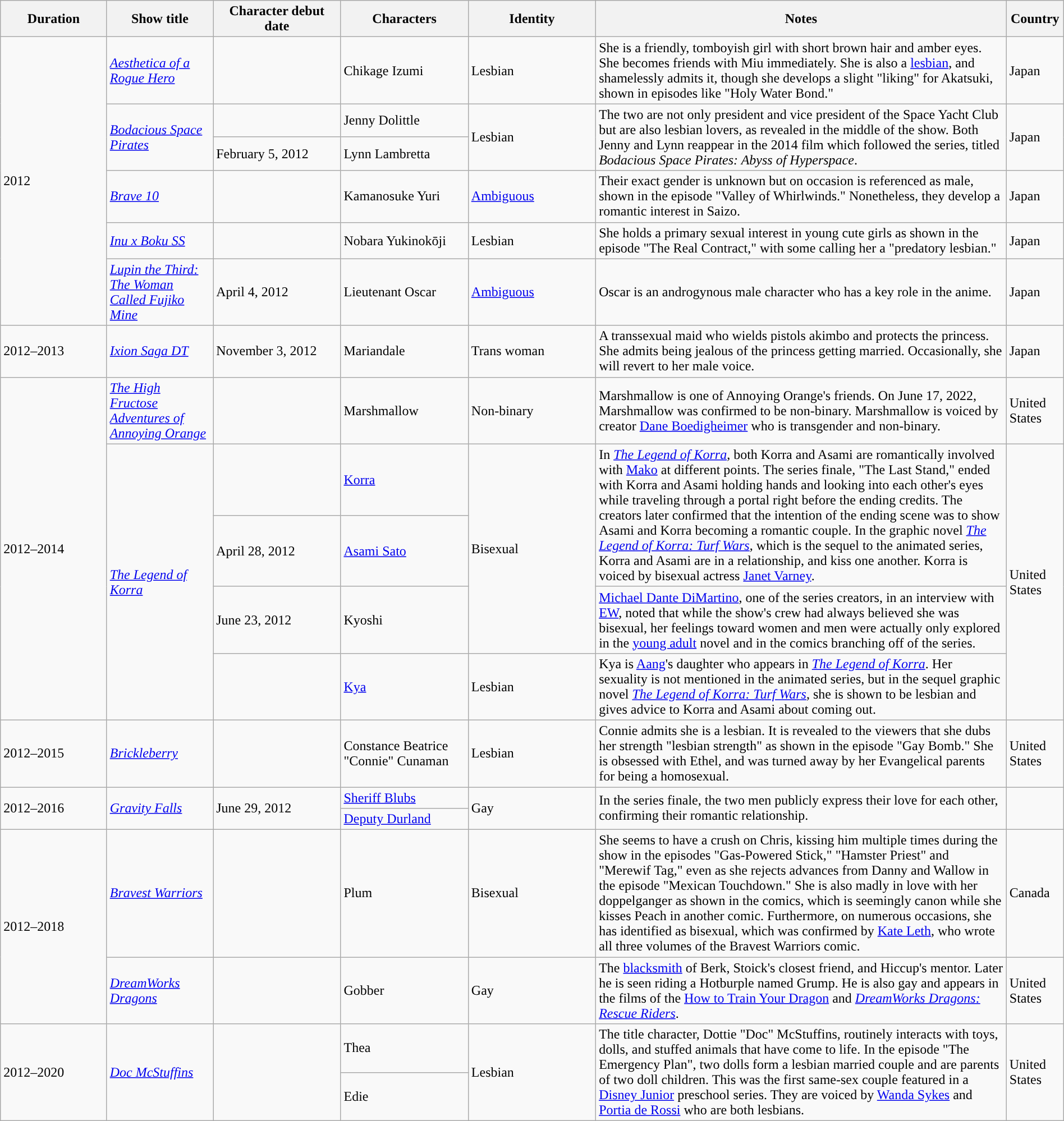<table class="wikitable sortable" style="width: 100%">
<tr>
<th scope="col" style="width:10%;">Duration</th>
<th scope="col" style="width:10%;">Show title</th>
<th scope="col" style="width:12%;">Character debut date</th>
<th scope="col" style="width:12%;">Characters</th>
<th scope="col" style="width:12%;">Identity</th>
<th>Notes</th>
<th>Country</th>
</tr>
<tr>
<td rowspan="6">2012</td>
<td><em><a href='#'>Aesthetica of a Rogue Hero</a></em></td>
<td></td>
<td>Chikage Izumi</td>
<td>Lesbian</td>
<td>She is a friendly, tomboyish girl with short brown hair and amber eyes. She becomes friends with Miu immediately. She is also a <a href='#'>lesbian</a>, and shamelessly admits it, though she develops a slight "liking" for Akatsuki, shown in episodes like "Holy Water Bond."</td>
<td>Japan</td>
</tr>
<tr>
<td rowspan="2"><em><a href='#'>Bodacious Space Pirates</a></em></td>
<td></td>
<td>Jenny Dolittle</td>
<td rowspan="2">Lesbian</td>
<td rowspan="2">The two are not only president and vice president of the Space Yacht Club but are also lesbian lovers, as revealed in the middle of the show. Both Jenny and Lynn reappear in the 2014 film which followed the series, titled <em>Bodacious Space Pirates: Abyss of Hyperspace</em>.</td>
<td rowspan="2">Japan</td>
</tr>
<tr>
<td>February 5, 2012</td>
<td>Lynn Lambretta</td>
</tr>
<tr>
<td><em><a href='#'>Brave 10</a></em></td>
<td></td>
<td>Kamanosuke Yuri</td>
<td><a href='#'>Ambiguous</a></td>
<td>Their exact gender is unknown but on occasion is referenced as male, shown in the episode "Valley of Whirlwinds." Nonetheless, they develop a romantic interest in Saizo.</td>
<td>Japan</td>
</tr>
<tr>
<td><em><a href='#'>Inu x Boku SS</a></em></td>
<td></td>
<td>Nobara Yukinokōji</td>
<td>Lesbian</td>
<td>She holds a primary sexual interest in young cute girls as shown in the episode "The Real Contract," with some calling her a "predatory lesbian."</td>
<td>Japan</td>
</tr>
<tr>
<td><em><a href='#'>Lupin the Third: The Woman Called Fujiko Mine</a></em></td>
<td>April 4, 2012</td>
<td>Lieutenant Oscar</td>
<td><a href='#'>Ambiguous</a></td>
<td>Oscar is an androgynous male character who has a key role in the anime.</td>
<td>Japan</td>
</tr>
<tr>
<td>2012–2013</td>
<td><em><a href='#'>Ixion Saga DT</a></em></td>
<td>November 3, 2012</td>
<td>Mariandale</td>
<td>Trans woman</td>
<td>A transsexual maid who wields pistols akimbo and protects the princess. She admits being jealous of the princess getting married. Occasionally, she will revert to her male voice.</td>
<td>Japan</td>
</tr>
<tr>
<td rowspan="5">2012–2014</td>
<td><em><a href='#'>The High Fructose Adventures of Annoying Orange</a></em></td>
<td></td>
<td>Marshmallow</td>
<td>Non-binary</td>
<td>Marshmallow is one of Annoying Orange's friends. On June 17, 2022, Marshmallow was confirmed to be non-binary. Marshmallow is voiced by creator <a href='#'>Dane Boedigheimer</a> who is transgender and non-binary.</td>
<td>United States</td>
</tr>
<tr>
<td rowspan="4"><em><a href='#'>The Legend of Korra</a></em></td>
<td></td>
<td><a href='#'>Korra</a></td>
<td rowspan="3">Bisexual</td>
<td rowspan="2">In <em><a href='#'>The Legend of Korra</a></em>, both Korra and Asami are romantically involved with <a href='#'>Mako</a> at different points. The series finale, "The Last Stand," ended with Korra and Asami holding hands and looking into each other's eyes while traveling through a portal right before the ending credits. The creators later confirmed that the intention of the ending scene was to show Asami and Korra becoming a romantic couple. In the graphic novel <em><a href='#'>The Legend of Korra: Turf Wars</a></em>, which is the sequel to the animated series, Korra and Asami are in a relationship, and kiss one another. Korra is voiced by bisexual actress <a href='#'>Janet Varney</a>.</td>
<td rowspan="4">United States</td>
</tr>
<tr>
<td>April 28, 2012</td>
<td><a href='#'>Asami Sato</a></td>
</tr>
<tr>
<td>June 23, 2012</td>
<td>Kyoshi</td>
<td><a href='#'>Michael Dante DiMartino</a>, one of the series creators, in an interview with <a href='#'>EW</a>, noted that while the show's crew had always believed she was bisexual, her feelings toward women and men were actually only explored in the <a href='#'>young adult</a> novel and in the comics branching off of the series.</td>
</tr>
<tr>
<td></td>
<td><a href='#'>Kya</a></td>
<td>Lesbian</td>
<td>Kya is <a href='#'>Aang</a>'s daughter who appears in <em><a href='#'>The Legend of Korra</a></em>. Her sexuality is not mentioned in the animated series, but in the sequel graphic novel <em><a href='#'>The Legend of Korra: Turf Wars</a></em>, she is shown to be lesbian and gives advice to Korra and Asami about coming out.</td>
</tr>
<tr>
<td>2012–2015</td>
<td><em><a href='#'>Brickleberry</a></em></td>
<td></td>
<td>Constance Beatrice "Connie" Cunaman</td>
<td>Lesbian</td>
<td>Connie admits she is a lesbian. It is revealed to the viewers that she dubs her strength "lesbian strength" as shown in the episode "Gay Bomb." She is obsessed with Ethel, and was turned away by her Evangelical parents for being a homosexual.</td>
<td>United States</td>
</tr>
<tr>
<td rowspan="2">2012–2016</td>
<td rowspan="2"><em><a href='#'>Gravity Falls</a></em></td>
<td rowspan="2">June 29, 2012</td>
<td><a href='#'>Sheriff Blubs</a></td>
<td rowspan="2">Gay</td>
<td rowspan="2">In the series finale, the two men publicly express their love for each other, confirming their romantic relationship.</td>
</tr>
<tr>
<td><a href='#'>Deputy Durland</a></td>
</tr>
<tr>
<td rowspan="3'">2012–2018</td>
<td rowspan="2"><em><a href='#'>Bravest Warriors</a></em></td>
<td rowspan="2"></td>
<td rowspan="2">Plum</td>
<td rowspan="2">Bisexual</td>
<td rowspan="2">She seems to have a crush on Chris, kissing him multiple times during the show in the episodes "Gas-Powered Stick," "Hamster Priest" and "Merewif Tag," even as she rejects advances from Danny and Wallow in the episode "Mexican Touchdown." She is also madly in love with her doppelganger as shown in the comics, which is seemingly canon while she kisses Peach in another comic. Furthermore, on numerous occasions, she has identified as bisexual, which was confirmed by <a href='#'>Kate Leth</a>, who wrote all three volumes of the Bravest Warriors comic.</td>
</tr>
<tr>
<td>Canada</td>
</tr>
<tr>
<td><em><a href='#'>DreamWorks Dragons</a></em></td>
<td></td>
<td>Gobber</td>
<td>Gay</td>
<td>The <a href='#'>blacksmith</a> of Berk, Stoick's closest friend, and Hiccup's mentor. Later he is seen riding a Hotburple named Grump. He is also gay and appears in the films of the <a href='#'>How to Train Your Dragon</a> and <em><a href='#'>DreamWorks Dragons: Rescue Riders</a></em>.</td>
<td>United States</td>
</tr>
<tr>
<td rowspan="2">2012–2020</td>
<td rowspan="2"><em><a href='#'>Doc McStuffins</a></em></td>
<td rowspan="2"></td>
<td>Thea</td>
<td rowspan="2">Lesbian</td>
<td rowspan="2">The title character, Dottie "Doc" McStuffins, routinely interacts with toys, dolls, and stuffed animals that have come to life. In the episode "The Emergency Plan", two dolls form a lesbian married couple and are parents of two doll children. This was the first same-sex couple featured in a <a href='#'>Disney Junior</a> preschool series. They are voiced by <a href='#'>Wanda Sykes</a> and <a href='#'>Portia de Rossi</a> who are both lesbians.</td>
<td rowspan="2">United States</td>
</tr>
<tr>
<td>Edie</td>
</tr>
</table>
